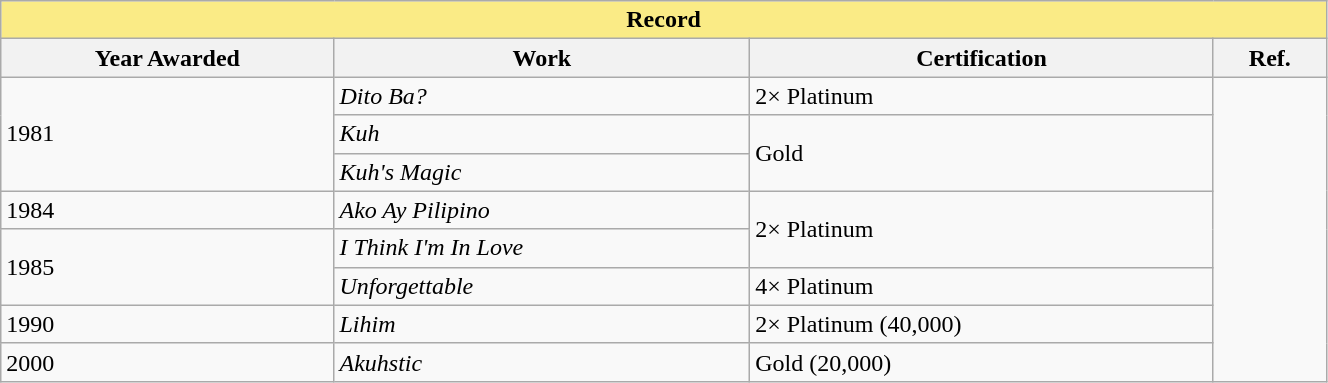<table width="70%" class="wikitable sortable">
<tr>
<th colspan="4" style="background:#FAEB86;" align="center" ->Record</th>
</tr>
<tr>
<th>Year Awarded</th>
<th>Work</th>
<th>Certification</th>
<th>Ref.</th>
</tr>
<tr>
<td rowspan="3">1981</td>
<td><em>Dito Ba?</em></td>
<td>2× Platinum</td>
<td rowspan="8"></td>
</tr>
<tr>
<td><em>Kuh</em></td>
<td rowspan="2">Gold</td>
</tr>
<tr>
<td><em>Kuh's Magic</em></td>
</tr>
<tr>
<td>1984</td>
<td><em>Ako Ay Pilipino</em></td>
<td rowspan="2">2× Platinum</td>
</tr>
<tr>
<td rowspan="2">1985</td>
<td><em>I Think I'm In Love</em></td>
</tr>
<tr>
<td><em>Unforgettable</em></td>
<td>4× Platinum</td>
</tr>
<tr>
<td>1990</td>
<td><em>Lihim</em></td>
<td>2× Platinum (40,000)</td>
</tr>
<tr>
<td>2000</td>
<td><em>Akuhstic</em></td>
<td>Gold (20,000)</td>
</tr>
</table>
